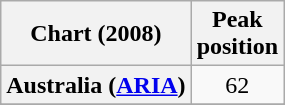<table class="wikitable sortable plainrowheaders">
<tr>
<th scope="col">Chart (2008)</th>
<th scope="col">Peak<br>position</th>
</tr>
<tr>
<th scope="row">Australia (<a href='#'>ARIA</a>)</th>
<td align="center">62</td>
</tr>
<tr>
</tr>
<tr>
</tr>
<tr>
</tr>
<tr>
</tr>
</table>
